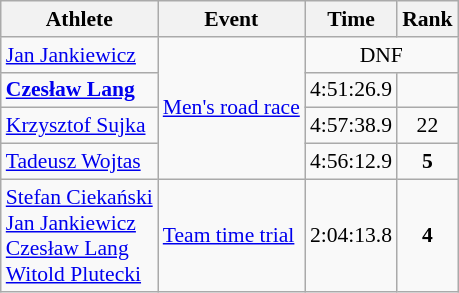<table class=wikitable style="font-size:90%">
<tr>
<th>Athlete</th>
<th>Event</th>
<th>Time</th>
<th>Rank</th>
</tr>
<tr align=center>
<td align=left><a href='#'>Jan Jankiewicz</a></td>
<td style="text-align:left;" rowspan="4"><a href='#'>Men's road race</a></td>
<td colspan=2>DNF</td>
</tr>
<tr align=center>
<td align=left><strong><a href='#'>Czesław Lang</a></strong></td>
<td>4:51:26.9</td>
<td></td>
</tr>
<tr align=center>
<td style="text-align:left;"><a href='#'>Krzysztof Sujka</a></td>
<td>4:57:38.9</td>
<td>22</td>
</tr>
<tr align=center>
<td style="text-align:left;"><a href='#'>Tadeusz Wojtas</a></td>
<td>4:56:12.9</td>
<td><strong>5</strong></td>
</tr>
<tr align=center>
<td align=left><a href='#'>Stefan Ciekański</a><br><a href='#'>Jan Jankiewicz</a><br><a href='#'>Czesław Lang </a><br><a href='#'>Witold Plutecki</a></td>
<td align=left><a href='#'>Team time trial</a></td>
<td>2:04:13.8</td>
<td><strong>4</strong></td>
</tr>
</table>
